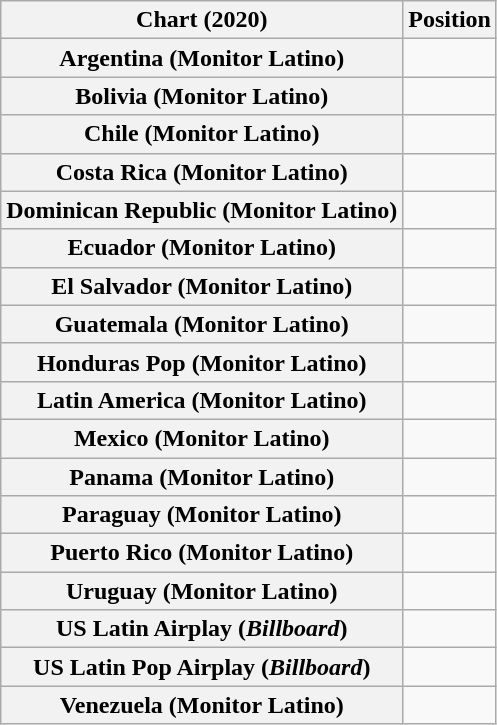<table class="wikitable plainrowheaders sortable" style="text-align:center">
<tr>
<th scope="col">Chart (2020)</th>
<th scope="col">Position</th>
</tr>
<tr>
<th scope="row">Argentina (Monitor Latino)</th>
<td></td>
</tr>
<tr>
<th scope="row">Bolivia (Monitor Latino)</th>
<td></td>
</tr>
<tr>
<th scope="row">Chile (Monitor Latino)</th>
<td></td>
</tr>
<tr>
<th scope="row">Costa Rica (Monitor Latino)</th>
<td></td>
</tr>
<tr>
<th scope="row">Dominican Republic (Monitor Latino)</th>
<td></td>
</tr>
<tr>
<th scope="row">Ecuador (Monitor Latino)</th>
<td></td>
</tr>
<tr>
<th scope="row">El Salvador (Monitor Latino)</th>
<td></td>
</tr>
<tr>
<th scope="row">Guatemala (Monitor Latino)</th>
<td></td>
</tr>
<tr>
<th scope="row">Honduras Pop (Monitor Latino)</th>
<td></td>
</tr>
<tr>
<th scope="row">Latin America (Monitor Latino)</th>
<td></td>
</tr>
<tr>
<th scope="row">Mexico (Monitor Latino)</th>
<td></td>
</tr>
<tr>
<th scope="row">Panama (Monitor Latino)</th>
<td></td>
</tr>
<tr>
<th scope="row">Paraguay (Monitor Latino)</th>
<td></td>
</tr>
<tr>
<th scope="row">Puerto Rico (Monitor Latino)</th>
<td></td>
</tr>
<tr>
<th scope="row">Uruguay (Monitor Latino)</th>
<td></td>
</tr>
<tr>
<th scope="row">US Latin Airplay (<em>Billboard</em>)</th>
<td></td>
</tr>
<tr>
<th scope="row">US Latin Pop Airplay (<em>Billboard</em>)</th>
<td></td>
</tr>
<tr>
<th scope="row">Venezuela (Monitor Latino)</th>
<td></td>
</tr>
</table>
